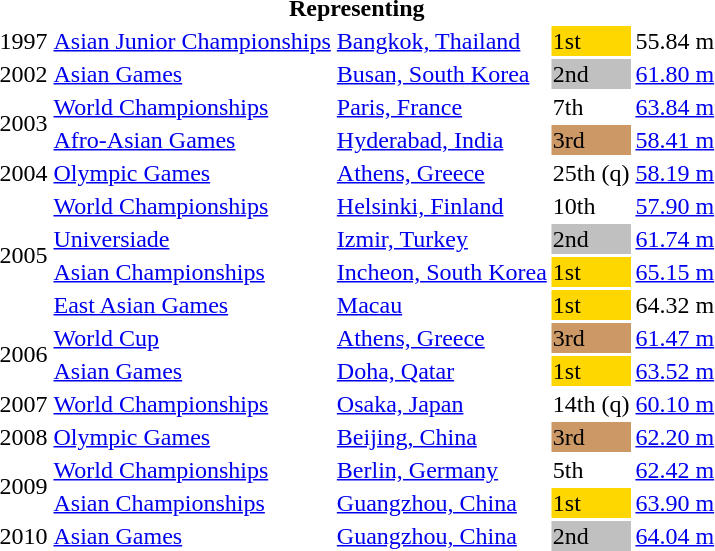<table>
<tr>
<th colspan="5">Representing </th>
</tr>
<tr>
<td>1997</td>
<td><a href='#'>Asian Junior Championships</a></td>
<td><a href='#'>Bangkok, Thailand</a></td>
<td bgcolor="gold">1st</td>
<td>55.84 m</td>
</tr>
<tr>
<td>2002</td>
<td><a href='#'>Asian Games</a></td>
<td><a href='#'>Busan, South Korea</a></td>
<td bgcolor="silver">2nd</td>
<td><a href='#'>61.80 m</a></td>
</tr>
<tr>
<td rowspan=2>2003</td>
<td><a href='#'>World Championships</a></td>
<td><a href='#'>Paris, France</a></td>
<td>7th</td>
<td><a href='#'>63.84 m</a></td>
</tr>
<tr>
<td><a href='#'>Afro-Asian Games</a></td>
<td><a href='#'>Hyderabad, India</a></td>
<td bgcolor="cc9966">3rd</td>
<td><a href='#'>58.41 m</a></td>
</tr>
<tr>
<td>2004</td>
<td><a href='#'>Olympic Games</a></td>
<td><a href='#'>Athens, Greece</a></td>
<td>25th (q)</td>
<td><a href='#'>58.19 m</a></td>
</tr>
<tr>
<td rowspan=4>2005</td>
<td><a href='#'>World Championships</a></td>
<td><a href='#'>Helsinki, Finland</a></td>
<td>10th</td>
<td><a href='#'>57.90 m</a></td>
</tr>
<tr>
<td><a href='#'>Universiade</a></td>
<td><a href='#'>Izmir, Turkey</a></td>
<td bgcolor="silver">2nd</td>
<td><a href='#'>61.74 m</a></td>
</tr>
<tr>
<td><a href='#'>Asian Championships</a></td>
<td><a href='#'>Incheon, South Korea</a></td>
<td bgcolor="gold">1st</td>
<td><a href='#'>65.15 m</a></td>
</tr>
<tr>
<td><a href='#'>East Asian Games</a></td>
<td><a href='#'>Macau</a></td>
<td bgcolor="gold">1st</td>
<td>64.32 m</td>
</tr>
<tr>
<td rowspan=2>2006</td>
<td><a href='#'>World Cup</a></td>
<td><a href='#'>Athens, Greece</a></td>
<td bgcolor="cc9966">3rd</td>
<td><a href='#'>61.47 m</a></td>
</tr>
<tr>
<td><a href='#'>Asian Games</a></td>
<td><a href='#'>Doha, Qatar</a></td>
<td bgcolor="gold">1st</td>
<td><a href='#'>63.52 m</a></td>
</tr>
<tr>
<td>2007</td>
<td><a href='#'>World Championships</a></td>
<td><a href='#'>Osaka, Japan</a></td>
<td>14th (q)</td>
<td><a href='#'>60.10 m</a></td>
</tr>
<tr>
<td>2008</td>
<td><a href='#'>Olympic Games</a></td>
<td><a href='#'>Beijing, China</a></td>
<td bgcolor="cc9966">3rd</td>
<td><a href='#'>62.20 m</a></td>
</tr>
<tr>
<td rowspan=2>2009</td>
<td><a href='#'>World Championships</a></td>
<td><a href='#'>Berlin, Germany</a></td>
<td>5th</td>
<td><a href='#'>62.42 m</a></td>
</tr>
<tr>
<td><a href='#'>Asian Championships</a></td>
<td><a href='#'>Guangzhou, China</a></td>
<td bgcolor="gold">1st</td>
<td><a href='#'>63.90 m</a></td>
</tr>
<tr>
<td>2010</td>
<td><a href='#'>Asian Games</a></td>
<td><a href='#'>Guangzhou, China</a></td>
<td bgcolor="silver">2nd</td>
<td><a href='#'>64.04 m</a></td>
</tr>
</table>
